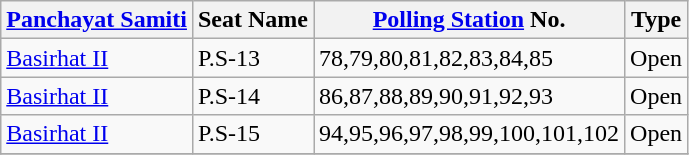<table class=wikitable>
<tr>
<th><a href='#'>Panchayat Samiti</a></th>
<th>Seat Name</th>
<th><a href='#'>Polling Station</a> No.</th>
<th>Type</th>
</tr>
<tr>
<td><a href='#'>Basirhat II</a></td>
<td>P.S-13</td>
<td>78,79,80,81,82,83,84,85</td>
<td>Open</td>
</tr>
<tr>
<td><a href='#'>Basirhat II</a></td>
<td>P.S-14</td>
<td>86,87,88,89,90,91,92,93</td>
<td>Open</td>
</tr>
<tr>
<td><a href='#'>Basirhat II</a></td>
<td>P.S-15</td>
<td>94,95,96,97,98,99,100,101,102</td>
<td>Open</td>
</tr>
<tr>
</tr>
</table>
